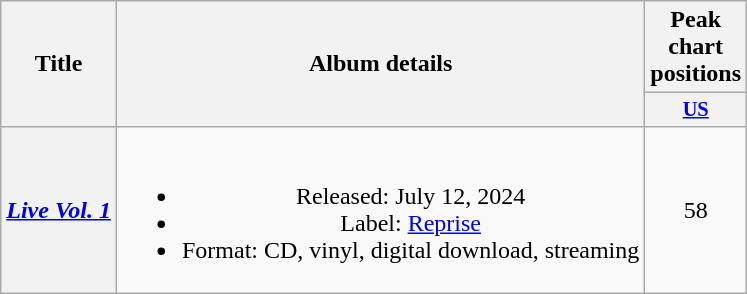<table class="wikitable plainrowheaders" style="text-align:center;">
<tr>
<th scope="col" rowspan="2">Title</th>
<th scope="col" rowspan="2">Album details</th>
<th scope="col" colspan="1">Peak chart positions</th>
</tr>
<tr>
<th scope="col" style="width:4em; font-size:85%"><a href='#'>US</a><br></th>
</tr>
<tr>
<th scope="row"><em><a href='#'>Live Vol. 1</a></em></th>
<td><br><ul><li>Released: July 12, 2024</li><li>Label: <a href='#'>Reprise</a></li><li>Format: CD, vinyl, digital download, streaming</li></ul></td>
<td>58<br></td>
</tr>
</table>
